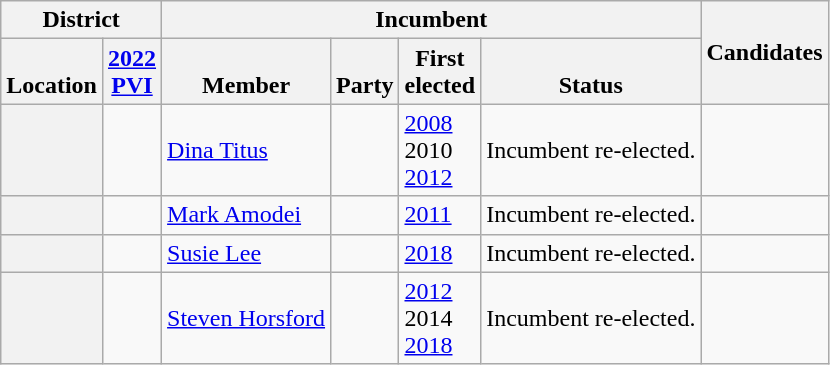<table class="wikitable sortable">
<tr>
<th colspan=2>District</th>
<th colspan=4>Incumbent</th>
<th rowspan=2 class="unsortable">Candidates</th>
</tr>
<tr valign=bottom>
<th>Location</th>
<th><a href='#'>2022<br>PVI</a></th>
<th>Member</th>
<th>Party</th>
<th>First<br>elected</th>
<th>Status</th>
</tr>
<tr>
<th></th>
<td></td>
<td><a href='#'>Dina Titus</a></td>
<td></td>
<td><a href='#'>2008</a><br>2010 <br><a href='#'>2012</a></td>
<td>Incumbent re-elected.</td>
<td nowrap></td>
</tr>
<tr>
<th></th>
<td></td>
<td><a href='#'>Mark Amodei</a></td>
<td></td>
<td><a href='#'>2011 </a></td>
<td>Incumbent re-elected.</td>
<td nowrap></td>
</tr>
<tr>
<th></th>
<td></td>
<td><a href='#'>Susie Lee</a></td>
<td></td>
<td><a href='#'>2018</a></td>
<td>Incumbent re-elected.</td>
<td nowrap></td>
</tr>
<tr>
<th></th>
<td></td>
<td><a href='#'>Steven Horsford</a></td>
<td></td>
<td><a href='#'>2012</a><br>2014 <br><a href='#'>2018</a></td>
<td>Incumbent re-elected.</td>
<td nowrap></td>
</tr>
</table>
